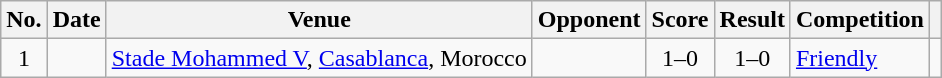<table class="wikitable sortable">
<tr>
<th scope="col">No.</th>
<th scope="col">Date</th>
<th scope="col">Venue</th>
<th scope="col">Opponent</th>
<th scope="col">Score</th>
<th scope="col">Result</th>
<th scope="col">Competition</th>
<th scope="col" class="unsortable"></th>
</tr>
<tr>
<td style="text-align:center">1</td>
<td></td>
<td><a href='#'>Stade Mohammed V</a>, <a href='#'>Casablanca</a>, Morocco</td>
<td></td>
<td style="text-align:center">1–0</td>
<td style="text-align:center">1–0</td>
<td><a href='#'>Friendly</a></td>
<td></td>
</tr>
</table>
